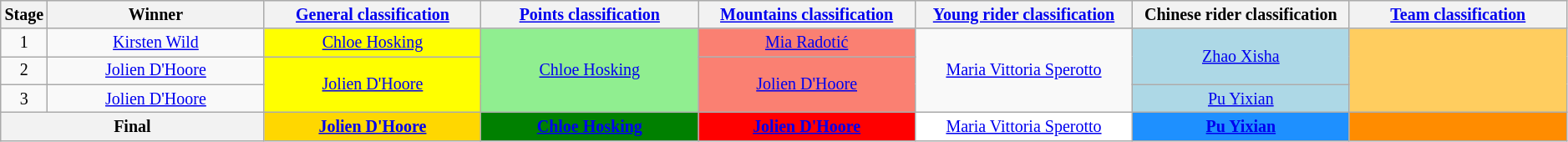<table class="wikitable" style="text-align: center; font-size:smaller;">
<tr style="background:#efefef;">
<th scope="col" style="width:2%;">Stage</th>
<th scope="col" style="width:14%;">Winner</th>
<th scope="col" style="width:14%;"><a href='#'>General classification</a><br></th>
<th scope="col" style="width:14%;"><a href='#'>Points classification</a><br></th>
<th scope="col" style="width:14%;"><a href='#'>Mountains classification</a><br></th>
<th scope="col" style="width:14%;"><a href='#'>Young rider classification</a><br></th>
<th scope="col" style="width:14%;">Chinese rider classification<br></th>
<th scope="col" style="width:14%;"><a href='#'>Team classification</a></th>
</tr>
<tr>
<td scope="row">1</td>
<td><a href='#'>Kirsten Wild</a></td>
<td style="background:yellow;"><a href='#'>Chloe Hosking</a></td>
<td style="background:lightgreen" rowspan=3><a href='#'>Chloe Hosking</a></td>
<td style="background:salmon"><a href='#'>Mia Radotić</a></td>
<td style="background:offwhite" rowspan=3><a href='#'>Maria Vittoria Sperotto</a></td>
<td style="background:lightblue" rowspan=2><a href='#'>Zhao Xisha</a></td>
<td style="background:#FFCD5F;" rowspan=3></td>
</tr>
<tr>
<td scope="row">2</td>
<td><a href='#'>Jolien D'Hoore</a></td>
<td style="background:yellow;" rowspan=2><a href='#'>Jolien D'Hoore</a></td>
<td style="background:salmon" rowspan=2><a href='#'>Jolien D'Hoore</a></td>
</tr>
<tr>
<td scope="row">3</td>
<td><a href='#'>Jolien D'Hoore</a></td>
<td style="background:lightblue"><a href='#'>Pu Yixian</a></td>
</tr>
<tr>
<th scope="row" colspan="2">Final</th>
<th style="background:gold;"><a href='#'>Jolien D'Hoore</a></th>
<th style="background:green"><a href='#'>Chloe Hosking</a></th>
<th style="background:red;"><a href='#'>Jolien D'Hoore</a></th>
<td style="background:white"><a href='#'>Maria Vittoria Sperotto</a></td>
<th style="background:dodgerblue;"><a href='#'>Pu Yixian</a></th>
<th style="background:#FF8C00;"></th>
</tr>
</table>
